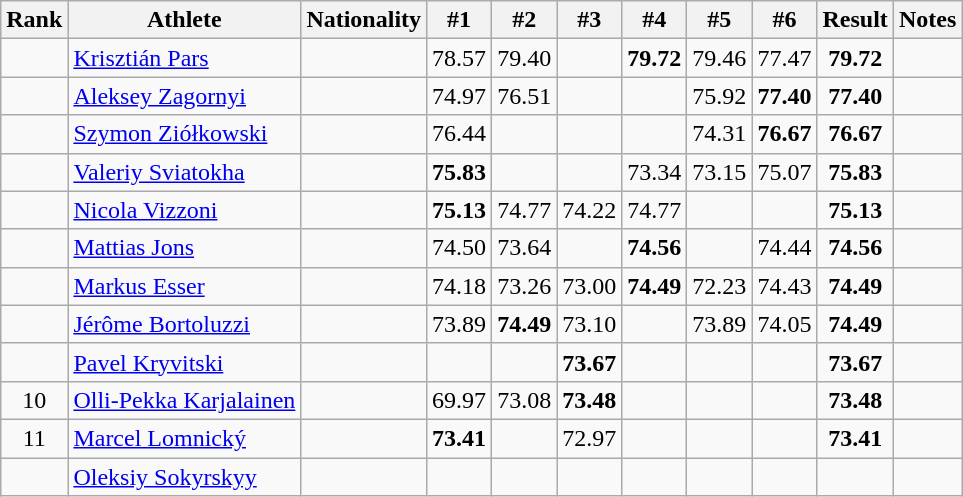<table class="wikitable sortable" style="text-align:center">
<tr>
<th>Rank</th>
<th>Athlete</th>
<th>Nationality</th>
<th>#1</th>
<th>#2</th>
<th>#3</th>
<th>#4</th>
<th>#5</th>
<th>#6</th>
<th>Result</th>
<th>Notes</th>
</tr>
<tr>
<td></td>
<td align="left"><a href='#'>Krisztián Pars</a></td>
<td align=left></td>
<td>78.57</td>
<td>79.40</td>
<td></td>
<td><strong>79.72</strong></td>
<td>79.46</td>
<td>77.47</td>
<td><strong>79.72</strong></td>
<td></td>
</tr>
<tr>
<td></td>
<td align="left"><a href='#'>Aleksey Zagornyi</a></td>
<td align=left></td>
<td>74.97</td>
<td>76.51</td>
<td></td>
<td></td>
<td>75.92</td>
<td><strong>77.40</strong></td>
<td><strong>77.40</strong></td>
<td></td>
</tr>
<tr>
<td></td>
<td align="left"><a href='#'>Szymon Ziółkowski</a></td>
<td align=left></td>
<td>76.44</td>
<td></td>
<td></td>
<td></td>
<td>74.31</td>
<td><strong>76.67</strong></td>
<td><strong>76.67</strong></td>
<td></td>
</tr>
<tr>
<td></td>
<td align="left"><a href='#'>Valeriy Sviatokha</a></td>
<td align=left></td>
<td><strong>75.83</strong></td>
<td></td>
<td></td>
<td>73.34</td>
<td>73.15</td>
<td>75.07</td>
<td><strong>75.83</strong></td>
<td></td>
</tr>
<tr>
<td></td>
<td align="left"><a href='#'>Nicola Vizzoni</a></td>
<td align=left></td>
<td><strong>75.13</strong></td>
<td>74.77</td>
<td>74.22</td>
<td>74.77</td>
<td></td>
<td></td>
<td><strong>75.13</strong></td>
<td></td>
</tr>
<tr>
<td></td>
<td align="left"><a href='#'>Mattias Jons</a></td>
<td align=left></td>
<td>74.50</td>
<td>73.64</td>
<td></td>
<td><strong>74.56</strong></td>
<td></td>
<td>74.44</td>
<td><strong>74.56</strong></td>
<td></td>
</tr>
<tr>
<td></td>
<td align="left"><a href='#'>Markus Esser</a></td>
<td align=left></td>
<td>74.18</td>
<td>73.26</td>
<td>73.00</td>
<td><strong>74.49</strong></td>
<td>72.23</td>
<td>74.43</td>
<td><strong>74.49</strong></td>
<td></td>
</tr>
<tr>
<td></td>
<td align="left"><a href='#'>Jérôme Bortoluzzi</a></td>
<td align=left></td>
<td>73.89</td>
<td><strong>74.49</strong></td>
<td>73.10</td>
<td></td>
<td>73.89</td>
<td>74.05</td>
<td><strong>74.49</strong></td>
<td></td>
</tr>
<tr>
<td></td>
<td align="left"><a href='#'>Pavel Kryvitski</a></td>
<td align=left></td>
<td></td>
<td></td>
<td><strong>73.67</strong></td>
<td></td>
<td></td>
<td></td>
<td><strong>73.67</strong></td>
<td></td>
</tr>
<tr>
<td>10</td>
<td align="left"><a href='#'>Olli-Pekka Karjalainen</a></td>
<td align=left></td>
<td>69.97</td>
<td>73.08</td>
<td><strong>73.48</strong></td>
<td></td>
<td></td>
<td></td>
<td><strong>73.48</strong></td>
<td></td>
</tr>
<tr>
<td>11</td>
<td align="left"><a href='#'>Marcel Lomnický</a></td>
<td align=left></td>
<td><strong>73.41</strong></td>
<td></td>
<td>72.97</td>
<td></td>
<td></td>
<td></td>
<td><strong>73.41</strong></td>
<td></td>
</tr>
<tr>
<td></td>
<td align="left"><a href='#'>Oleksiy Sokyrskyy</a></td>
<td align=left></td>
<td></td>
<td></td>
<td></td>
<td></td>
<td></td>
<td></td>
<td><strong></strong></td>
<td></td>
</tr>
</table>
